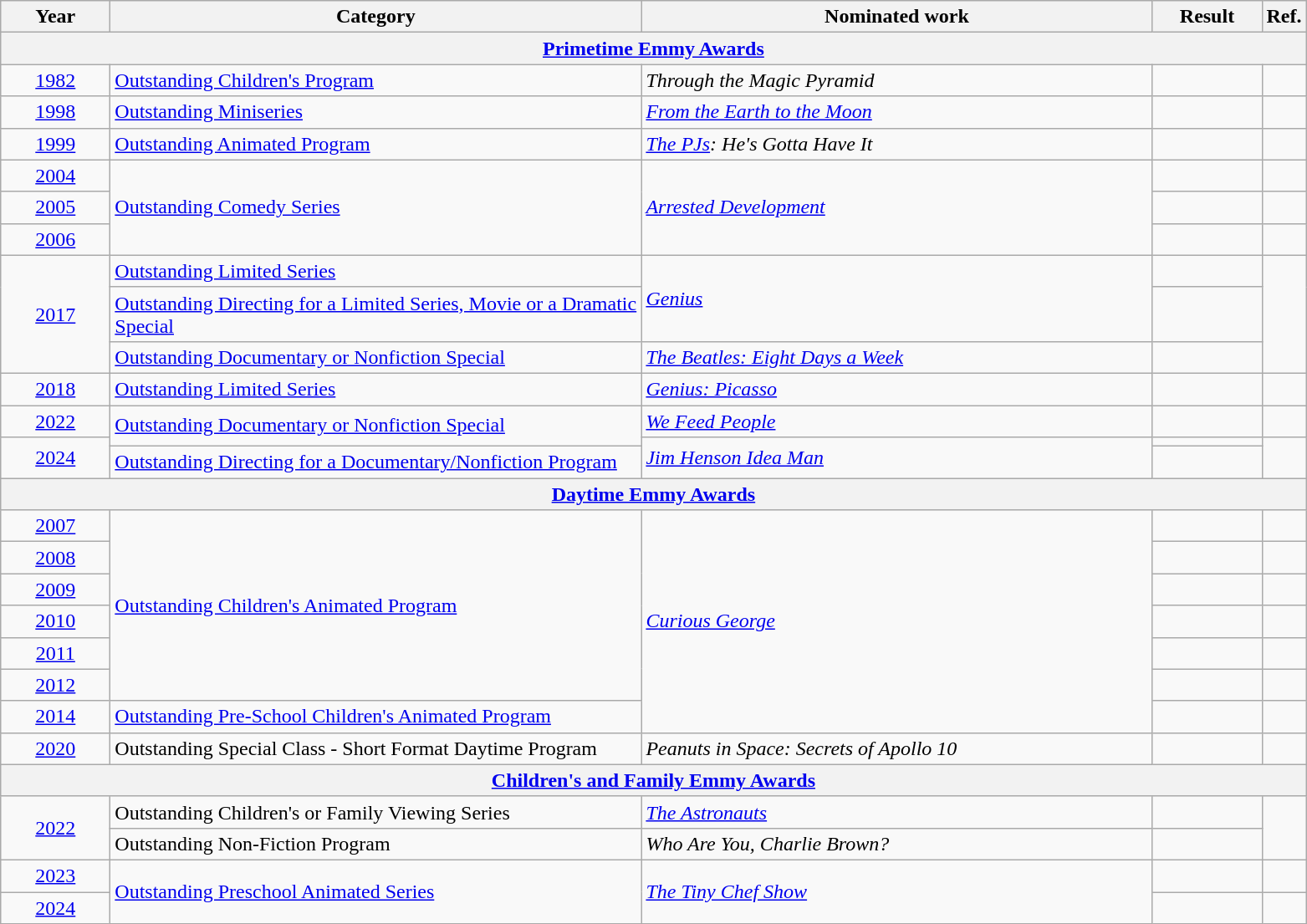<table class=wikitable>
<tr>
<th scope="col" style="width:5em;">Year</th>
<th scope="col" style="width:26em;">Category</th>
<th scope="col" style="width:25em;">Nominated work</th>
<th scope="col" style="width:5em;">Result</th>
<th>Ref.</th>
</tr>
<tr>
<th colspan=7><a href='#'>Primetime Emmy Awards</a></th>
</tr>
<tr>
<td style="text-align:center;"><a href='#'>1982</a></td>
<td><a href='#'>Outstanding Children's Program</a></td>
<td><em>Through the Magic Pyramid</em></td>
<td></td>
<td style="text-align:center;"></td>
</tr>
<tr>
<td style="text-align:center;"><a href='#'>1998</a></td>
<td><a href='#'>Outstanding Miniseries</a></td>
<td><em><a href='#'>From the Earth to the Moon</a></em></td>
<td></td>
<td style="text-align:center;"></td>
</tr>
<tr>
<td style="text-align:center;"><a href='#'>1999</a></td>
<td><a href='#'>Outstanding Animated Program</a></td>
<td><em><a href='#'>The PJs</a>: He's Gotta Have It</em></td>
<td></td>
<td style="text-align:center;"></td>
</tr>
<tr>
<td style="text-align:center;"><a href='#'>2004</a></td>
<td rowspan="3"><a href='#'>Outstanding Comedy Series</a></td>
<td rowspan="3"><em><a href='#'>Arrested Development</a></em></td>
<td></td>
<td style="text-align:center;"></td>
</tr>
<tr>
<td style="text-align:center;"><a href='#'>2005</a></td>
<td></td>
<td style="text-align:center;"></td>
</tr>
<tr>
<td style="text-align:center;"><a href='#'>2006</a></td>
<td></td>
<td style="text-align:center;"></td>
</tr>
<tr>
<td style="text-align:center;", rowspan="3"><a href='#'>2017</a></td>
<td><a href='#'>Outstanding Limited Series</a></td>
<td rowspan="2"><em><a href='#'>Genius</a></em></td>
<td></td>
<td style="text-align:center;", rowspan=3></td>
</tr>
<tr>
<td><a href='#'>Outstanding Directing for a Limited Series, Movie or a Dramatic Special</a></td>
<td></td>
</tr>
<tr>
<td><a href='#'>Outstanding Documentary or Nonfiction Special</a></td>
<td><em><a href='#'>The Beatles: Eight Days a Week</a></em></td>
<td></td>
</tr>
<tr>
<td style="text-align:center;"><a href='#'>2018</a></td>
<td><a href='#'>Outstanding Limited Series</a></td>
<td><em><a href='#'>Genius: Picasso</a></em></td>
<td></td>
<td style="text-align:center;"></td>
</tr>
<tr>
<td style="text-align:center;"><a href='#'>2022</a></td>
<td rowspan="2"><a href='#'>Outstanding Documentary or Nonfiction Special</a></td>
<td><em><a href='#'>We Feed People</a></em></td>
<td></td>
<td style="text-align:center;"></td>
</tr>
<tr>
<td style="text-align:center;", rowspan="2"><a href='#'>2024</a></td>
<td rowspan="2"><em><a href='#'>Jim Henson Idea Man</a></em></td>
<td></td>
<td style="text-align:center;", rowspan=2></td>
</tr>
<tr>
<td><a href='#'>Outstanding Directing for a Documentary/Nonfiction Program</a></td>
<td></td>
</tr>
<tr>
<th colspan=5><a href='#'>Daytime Emmy Awards</a></th>
</tr>
<tr>
<td style="text-align:center;"><a href='#'>2007</a></td>
<td rowspan="6"><a href='#'>Outstanding Children's Animated Program</a></td>
<td rowspan="7"><em><a href='#'>Curious George</a></em></td>
<td></td>
<td style="text-align:center;"></td>
</tr>
<tr>
<td style="text-align:center;"><a href='#'>2008</a></td>
<td></td>
<td style="text-align:center;"></td>
</tr>
<tr>
<td style="text-align:center;"><a href='#'>2009</a></td>
<td></td>
<td style="text-align:center;"></td>
</tr>
<tr>
<td style="text-align:center;"><a href='#'>2010</a></td>
<td></td>
<td style="text-align:center;"></td>
</tr>
<tr>
<td style="text-align:center;"><a href='#'>2011</a></td>
<td></td>
<td style="text-align:center;"></td>
</tr>
<tr>
<td style="text-align:center;"><a href='#'>2012</a></td>
<td></td>
<td style="text-align:center;"></td>
</tr>
<tr>
<td style="text-align:center;"><a href='#'>2014</a></td>
<td><a href='#'>Outstanding Pre-School Children's Animated Program</a></td>
<td></td>
<td style="text-align:center;"></td>
</tr>
<tr>
<td style="text-align:center;"><a href='#'>2020</a></td>
<td>Outstanding Special Class - Short Format Daytime Program</td>
<td><em>Peanuts in Space: Secrets of Apollo 10</em></td>
<td></td>
<td style="text-align:center;"></td>
</tr>
<tr>
<th colspan=5><a href='#'>Children's and Family Emmy Awards</a></th>
</tr>
<tr>
<td style="text-align:center;", rowspan="2"><a href='#'>2022</a></td>
<td>Outstanding Children's or Family Viewing Series</td>
<td><em><a href='#'>The Astronauts</a></em></td>
<td></td>
<td rowspan="2" style="text-align:center;"></td>
</tr>
<tr>
<td>Outstanding Non-Fiction Program</td>
<td><em>Who Are You, Charlie Brown?</em></td>
<td></td>
</tr>
<tr>
<td style="text-align:center;"><a href='#'>2023</a></td>
<td rowspan=2><a href='#'>Outstanding Preschool Animated Series</a></td>
<td rowspan=2><em><a href='#'>The Tiny Chef Show</a></em></td>
<td></td>
<td style="text-align:center;"></td>
</tr>
<tr>
<td style="text-align:center;"><a href='#'>2024</a></td>
<td></td>
<td style="text-align:center;"></td>
</tr>
</table>
